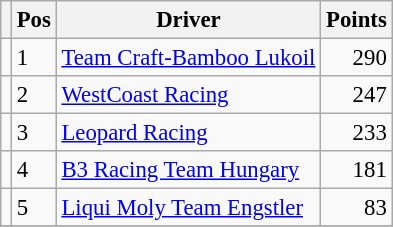<table class="wikitable" style="font-size: 95%;">
<tr>
<th></th>
<th>Pos</th>
<th>Driver</th>
<th>Points</th>
</tr>
<tr>
<td align="left"></td>
<td>1</td>
<td> <a href='#'>Team Craft-Bamboo Lukoil</a></td>
<td align="right">290</td>
</tr>
<tr>
<td align="left"></td>
<td>2</td>
<td> <a href='#'>WestCoast Racing</a></td>
<td align="right">247</td>
</tr>
<tr>
<td align="left"></td>
<td>3</td>
<td> <a href='#'>Leopard Racing</a></td>
<td align="right">233</td>
</tr>
<tr>
<td align="left"></td>
<td>4</td>
<td> <a href='#'>B3 Racing Team Hungary</a></td>
<td align="right">181</td>
</tr>
<tr>
<td align="left"></td>
<td>5</td>
<td> <a href='#'>Liqui Moly Team Engstler</a></td>
<td align="right">83</td>
</tr>
<tr>
</tr>
</table>
